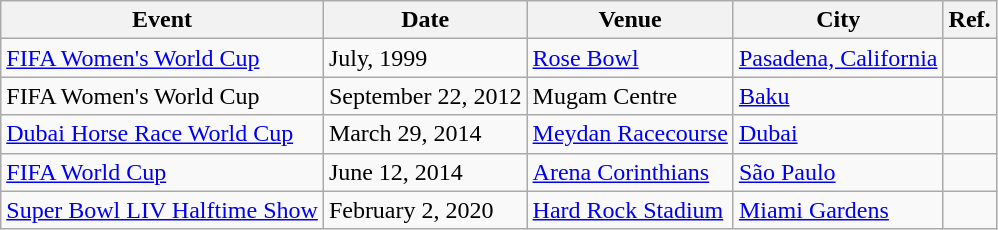<table class="wikitable">
<tr>
<th>Event</th>
<th>Date</th>
<th>Venue</th>
<th>City</th>
<th>Ref.</th>
</tr>
<tr>
<td><a href='#'>FIFA Women's World Cup</a></td>
<td>July, 1999</td>
<td><a href='#'>Rose Bowl</a></td>
<td><a href='#'>Pasadena, California</a></td>
<td></td>
</tr>
<tr>
<td>FIFA Women's World Cup</td>
<td>September 22, 2012</td>
<td>Mugam Centre</td>
<td><a href='#'>Baku</a></td>
<td></td>
</tr>
<tr>
<td><a href='#'>Dubai Horse Race World Cup</a></td>
<td>March 29, 2014</td>
<td><a href='#'>Meydan Racecourse</a></td>
<td><a href='#'>Dubai</a></td>
<td></td>
</tr>
<tr>
<td><a href='#'>FIFA World Cup</a></td>
<td>June 12, 2014</td>
<td><a href='#'>Arena Corinthians</a></td>
<td><a href='#'>São Paulo</a></td>
<td></td>
</tr>
<tr>
<td><a href='#'>Super Bowl LIV Halftime Show</a></td>
<td>February 2, 2020</td>
<td><a href='#'>Hard Rock Stadium</a></td>
<td><a href='#'>Miami Gardens</a></td>
<td></td>
</tr>
</table>
